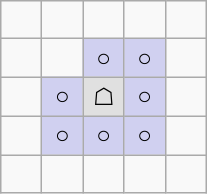<table border="1" class="wikitable">
<tr align=center>
<td width="20"> </td>
<td width="20"> </td>
<td width="20"> </td>
<td width="20"> </td>
<td width="20"> </td>
</tr>
<tr align=center>
<td> </td>
<td> </td>
<td style="background:#d0d0f0;">○</td>
<td style="background:#d0d0f0;">○</td>
<td> </td>
</tr>
<tr align=center>
<td> </td>
<td style="background:#d0d0f0;">○</td>
<td style="background:#e0e0e0;">☖</td>
<td style="background:#d0d0f0;">○</td>
<td> </td>
</tr>
<tr align=center>
<td> </td>
<td style="background:#d0d0f0;">○</td>
<td style="background:#d0d0f0;">○</td>
<td style="background:#d0d0f0;">○</td>
<td> </td>
</tr>
<tr align=center>
<td> </td>
<td> </td>
<td> </td>
<td> </td>
<td> </td>
</tr>
</table>
